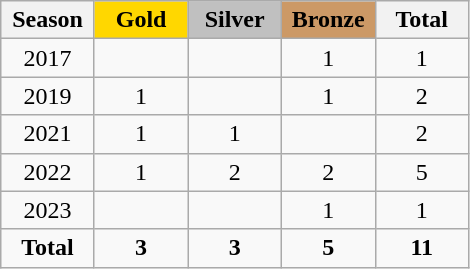<table class="wikitable" style="text-align:center;">
<tr>
<th width = "55">Season</th>
<th width = "55" style="background: gold;">Gold</th>
<th width = "55" style="background: silver;">Silver</th>
<th width = "55" style="background: #cc9966;">Bronze</th>
<th width = "55">Total</th>
</tr>
<tr>
<td>2017</td>
<td></td>
<td></td>
<td>1</td>
<td>1</td>
</tr>
<tr>
<td>2019</td>
<td>1</td>
<td></td>
<td>1</td>
<td>2</td>
</tr>
<tr>
<td>2021</td>
<td>1</td>
<td>1</td>
<td></td>
<td>2</td>
</tr>
<tr>
<td>2022</td>
<td>1</td>
<td>2</td>
<td>2</td>
<td>5</td>
</tr>
<tr>
<td>2023</td>
<td></td>
<td></td>
<td>1</td>
<td>1</td>
</tr>
<tr>
<td><strong>Total</strong></td>
<td><strong>3</strong></td>
<td><strong>3</strong></td>
<td><strong>5</strong></td>
<td><strong>11</strong></td>
</tr>
</table>
